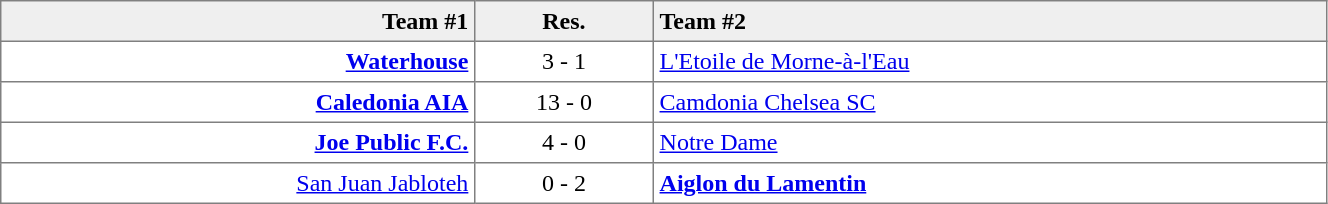<table border=1 cellspacing=0 cellpadding=4 style="border-collapse: collapse;" width=70%>
<tr bgcolor="efefef">
<th align=right>Team #1</th>
<th>Res.</th>
<th align=left>Team #2</th>
</tr>
<tr>
<td align=right><strong><a href='#'>Waterhouse</a></strong> </td>
<td align=center>3 - 1</td>
<td> <a href='#'>L'Etoile de Morne-à-l'Eau</a></td>
</tr>
<tr>
<td align=right><strong><a href='#'>Caledonia AIA</a></strong> </td>
<td align=center>13 - 0</td>
<td> <a href='#'>Camdonia Chelsea SC</a></td>
</tr>
<tr>
<td align=right><strong><a href='#'>Joe Public F.C.</a></strong> </td>
<td align=center>4 - 0</td>
<td> <a href='#'>Notre Dame</a></td>
</tr>
<tr>
<td align=right><a href='#'>San Juan Jabloteh</a> </td>
<td align=center>0 - 2</td>
<td> <strong><a href='#'>Aiglon du Lamentin</a></strong></td>
</tr>
</table>
